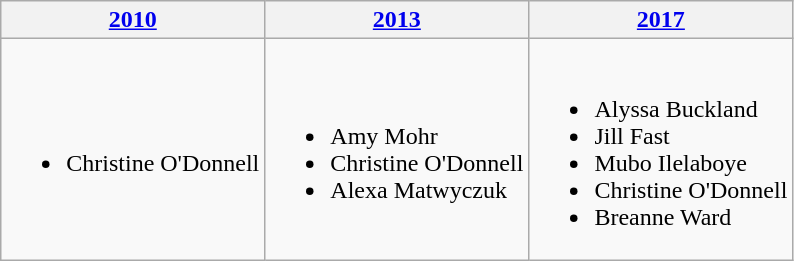<table class="wikitable">
<tr>
<th><a href='#'>2010</a></th>
<th><a href='#'>2013</a></th>
<th><a href='#'>2017</a></th>
</tr>
<tr>
<td><br><ul><li>Christine O'Donnell</li></ul></td>
<td><br><ul><li>Amy Mohr</li><li>Christine O'Donnell</li><li>Alexa Matwyczuk</li></ul></td>
<td><br><ul><li>Alyssa Buckland</li><li>Jill Fast</li><li>Mubo Ilelaboye</li><li>Christine O'Donnell</li><li>Breanne Ward</li></ul></td>
</tr>
</table>
